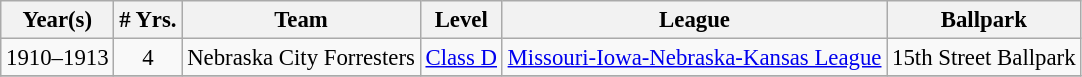<table class="wikitable" style="text-align:center; font-size: 95%;">
<tr>
<th>Year(s)</th>
<th># Yrs.</th>
<th>Team</th>
<th>Level</th>
<th>League</th>
<th>Ballpark</th>
</tr>
<tr>
<td>1910–1913</td>
<td>4</td>
<td>Nebraska City Forresters</td>
<td><a href='#'>Class D</a></td>
<td><a href='#'>Missouri-Iowa-Nebraska-Kansas League</a></td>
<td>15th Street Ballpark</td>
</tr>
<tr>
</tr>
</table>
